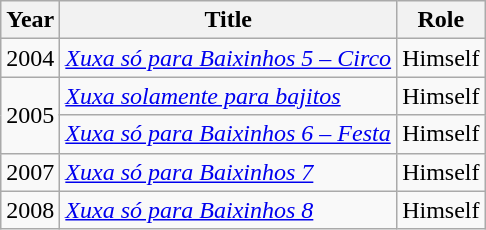<table class="wikitable">
<tr>
<th>Year</th>
<th>Title</th>
<th>Role</th>
</tr>
<tr>
<td>2004</td>
<td><em><a href='#'>Xuxa só para Baixinhos 5 – Circo</a></em></td>
<td>Himself</td>
</tr>
<tr>
<td rowspan="2">2005</td>
<td><em><a href='#'>Xuxa solamente para bajitos</a></em></td>
<td>Himself</td>
</tr>
<tr>
<td><em><a href='#'>Xuxa só para Baixinhos 6 – Festa</a></em></td>
<td>Himself</td>
</tr>
<tr>
<td>2007</td>
<td><em><a href='#'>Xuxa só para Baixinhos 7</a></em></td>
<td>Himself</td>
</tr>
<tr>
<td>2008</td>
<td><em><a href='#'>Xuxa só para Baixinhos 8</a></em></td>
<td>Himself</td>
</tr>
</table>
